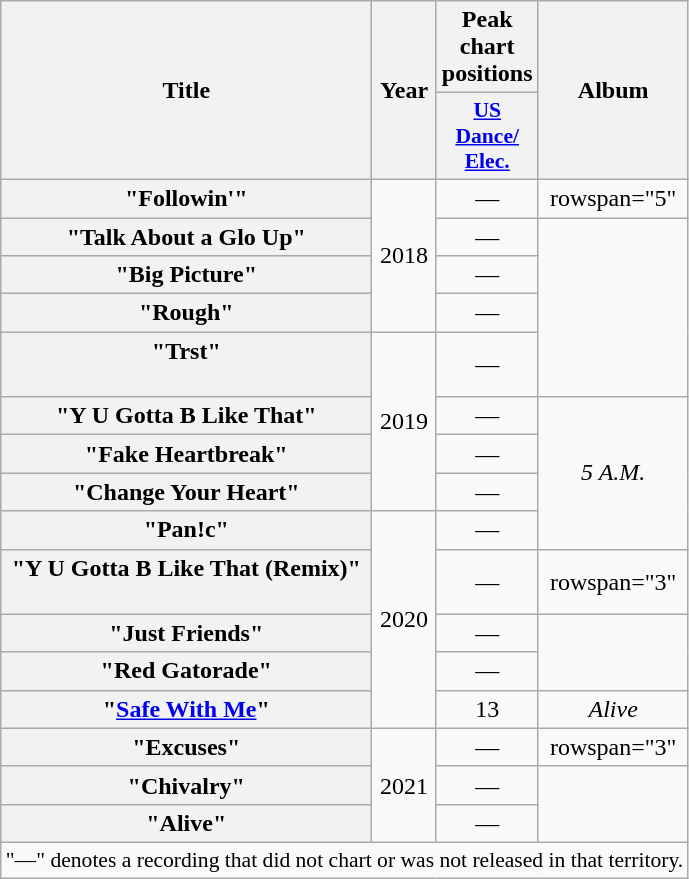<table class="wikitable plainrowheaders" style="text-align:center;">
<tr>
<th scope="col" style="width:15em;" rowspan="2">Title</th>
<th scope="col" rowspan="2">Year</th>
<th scope="col">Peak chart positions</th>
<th scope="col" rowspan="2">Album</th>
</tr>
<tr>
<th scope="col" style="width:2.5em;font-size:90%;"><a href='#'>US<br>Dance/<br>Elec.</a><br></th>
</tr>
<tr>
<th scope="row">"Followin'"</th>
<td rowspan="4">2018</td>
<td>—</td>
<td>rowspan="5" </td>
</tr>
<tr>
<th scope="row">"Talk About a Glo Up"</th>
<td>—</td>
</tr>
<tr>
<th scope="row">"Big Picture"</th>
<td>—</td>
</tr>
<tr>
<th scope="row">"Rough"</th>
<td>—</td>
</tr>
<tr>
<th scope="row">"Trst"<br><br></th>
<td rowspan="4">2019</td>
<td>—</td>
</tr>
<tr>
<th scope="row">"Y U Gotta B Like That"</th>
<td>—</td>
<td rowspan="4"><em>5 A.M.</em></td>
</tr>
<tr>
<th scope="row">"Fake Heartbreak"</th>
<td>—</td>
</tr>
<tr>
<th scope="row">"Change Your Heart"</th>
<td>—</td>
</tr>
<tr>
<th scope="row">"Pan!c"</th>
<td rowspan="5">2020</td>
<td>—</td>
</tr>
<tr>
<th scope="row">"Y U Gotta B Like That (Remix)"<br><br></th>
<td>—</td>
<td>rowspan="3" </td>
</tr>
<tr>
<th scope="row">"Just Friends"</th>
<td>—</td>
</tr>
<tr>
<th scope="row">"Red Gatorade"</th>
<td>—</td>
</tr>
<tr>
<th scope="row">"<a href='#'>Safe With Me</a>"<br></th>
<td>13</td>
<td><em>Alive</em></td>
</tr>
<tr>
<th scope="row">"Excuses"</th>
<td rowspan="3">2021</td>
<td>—</td>
<td>rowspan="3" </td>
</tr>
<tr>
<th scope="row">"Chivalry"</th>
<td>—</td>
</tr>
<tr>
<th scope="row">"Alive"</th>
<td>—</td>
</tr>
<tr>
<td colspan="4" style="font-size:90%">"—" denotes a recording that did not chart or was not released in that territory.</td>
</tr>
</table>
